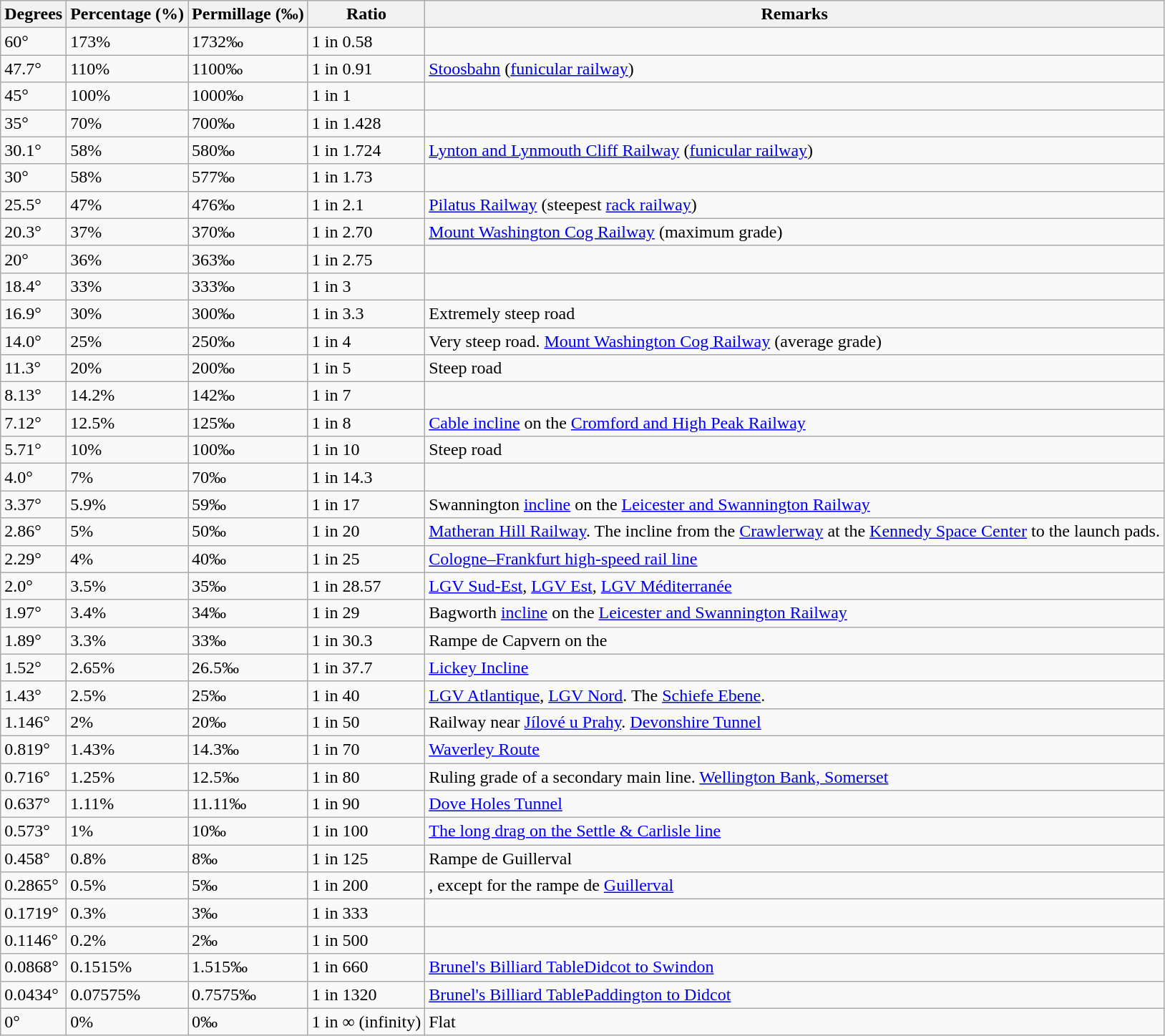<table class="wikitable">
<tr>
<th>Degrees</th>
<th>Percentage (%)</th>
<th>Permillage (‰)</th>
<th>Ratio</th>
<th>Remarks</th>
</tr>
<tr>
<td>60°</td>
<td>173%</td>
<td>1732‰</td>
<td>1 in 0.58</td>
<td></td>
</tr>
<tr>
<td>47.7°</td>
<td>110%</td>
<td>1100‰</td>
<td>1 in 0.91</td>
<td><a href='#'>Stoosbahn</a> (<a href='#'>funicular railway</a>)</td>
</tr>
<tr>
<td>45°</td>
<td>100%</td>
<td>1000‰</td>
<td>1 in 1</td>
<td></td>
</tr>
<tr>
<td>35°</td>
<td>70%</td>
<td>700‰</td>
<td>1 in 1.428</td>
<td></td>
</tr>
<tr>
<td>30.1°</td>
<td>58%</td>
<td>580‰</td>
<td>1 in 1.724</td>
<td><a href='#'>Lynton and Lynmouth Cliff Railway</a> (<a href='#'>funicular railway</a>)</td>
</tr>
<tr>
<td>30°</td>
<td>58%</td>
<td>577‰</td>
<td>1 in 1.73</td>
<td></td>
</tr>
<tr>
<td>25.5°</td>
<td>47%</td>
<td>476‰</td>
<td>1 in 2.1</td>
<td><a href='#'>Pilatus Railway</a> (steepest <a href='#'>rack railway</a>)</td>
</tr>
<tr>
<td>20.3°</td>
<td>37%</td>
<td>370‰</td>
<td>1 in 2.70</td>
<td><a href='#'>Mount Washington Cog Railway</a> (maximum grade)</td>
</tr>
<tr>
<td>20°</td>
<td>36%</td>
<td>363‰</td>
<td>1 in 2.75</td>
<td></td>
</tr>
<tr>
<td>18.4°</td>
<td>33%</td>
<td>333‰</td>
<td>1 in 3</td>
<td></td>
</tr>
<tr>
<td>16.9°</td>
<td>30%</td>
<td>300‰</td>
<td>1 in 3.3</td>
<td>Extremely steep road </td>
</tr>
<tr>
<td>14.0°</td>
<td>25%</td>
<td>250‰</td>
<td>1 in 4</td>
<td>Very steep road. <a href='#'>Mount Washington Cog Railway</a> (average grade) </td>
</tr>
<tr>
<td>11.3°</td>
<td>20%</td>
<td>200‰</td>
<td>1 in 5</td>
<td>Steep road </td>
</tr>
<tr>
<td>8.13°</td>
<td>14.2%</td>
<td>142‰</td>
<td>1 in 7</td>
<td></td>
</tr>
<tr>
<td>7.12°</td>
<td>12.5%</td>
<td>125‰</td>
<td>1 in 8</td>
<td><a href='#'>Cable incline</a> on the <a href='#'>Cromford and High Peak Railway</a></td>
</tr>
<tr>
<td>5.71°</td>
<td>10%</td>
<td>100‰</td>
<td>1 in 10</td>
<td>Steep road </td>
</tr>
<tr>
<td>4.0°</td>
<td>7%</td>
<td>70‰</td>
<td>1 in 14.3</td>
<td></td>
</tr>
<tr>
<td>3.37°</td>
<td>5.9%</td>
<td>59‰</td>
<td>1 in 17</td>
<td>Swannington <a href='#'>incline</a> on the <a href='#'>Leicester and Swannington Railway</a></td>
</tr>
<tr>
<td>2.86°</td>
<td>5%</td>
<td>50‰</td>
<td>1 in 20</td>
<td><a href='#'>Matheran Hill Railway</a>. The incline from the <a href='#'>Crawlerway</a> at the <a href='#'>Kennedy Space Center</a> to the launch pads.</td>
</tr>
<tr>
<td>2.29°</td>
<td>4%</td>
<td>40‰</td>
<td>1 in 25</td>
<td><a href='#'>Cologne–Frankfurt high-speed rail line</a></td>
</tr>
<tr>
<td>2.0°</td>
<td>3.5%</td>
<td>35‰</td>
<td>1 in 28.57</td>
<td><a href='#'>LGV Sud-Est</a>, <a href='#'>LGV Est</a>, <a href='#'>LGV Méditerranée</a></td>
</tr>
<tr>
<td>1.97°</td>
<td>3.4%</td>
<td>34‰</td>
<td>1 in 29</td>
<td>Bagworth <a href='#'>incline</a> on the <a href='#'>Leicester and Swannington Railway</a></td>
</tr>
<tr>
<td>1.89°</td>
<td>3.3%</td>
<td>33‰</td>
<td>1 in 30.3</td>
<td>Rampe de Capvern on the </td>
</tr>
<tr>
<td>1.52°</td>
<td>2.65%</td>
<td>26.5‰</td>
<td>1 in 37.7</td>
<td><a href='#'>Lickey Incline</a></td>
</tr>
<tr>
<td>1.43°</td>
<td>2.5%</td>
<td>25‰</td>
<td>1 in 40</td>
<td><a href='#'>LGV Atlantique</a>, <a href='#'>LGV Nord</a>. The <a href='#'>Schiefe Ebene</a>.</td>
</tr>
<tr>
<td>1.146°</td>
<td>2%</td>
<td>20‰</td>
<td>1 in 50</td>
<td>Railway near <a href='#'>Jílové u Prahy</a>. <a href='#'>Devonshire Tunnel</a> </td>
</tr>
<tr>
<td>0.819°</td>
<td>1.43%</td>
<td>14.3‰</td>
<td>1 in 70</td>
<td><a href='#'>Waverley Route</a></td>
</tr>
<tr>
<td>0.716°</td>
<td>1.25%</td>
<td>12.5‰</td>
<td>1 in 80</td>
<td>Ruling grade of a secondary main line. <a href='#'>Wellington Bank, Somerset</a></td>
</tr>
<tr>
<td>0.637°</td>
<td>1.11%</td>
<td>11.11‰</td>
<td>1 in 90</td>
<td><a href='#'>Dove Holes Tunnel</a></td>
</tr>
<tr>
<td>0.573°</td>
<td>1%</td>
<td>10‰</td>
<td>1 in 100</td>
<td><a href='#'>The long drag on the Settle & Carlisle line</a></td>
</tr>
<tr>
<td>0.458°</td>
<td>0.8%</td>
<td>8‰</td>
<td>1 in 125</td>
<td>Rampe de Guillerval</td>
</tr>
<tr>
<td>0.2865°</td>
<td>0.5%</td>
<td>5‰</td>
<td>1 in 200</td>
<td>, except for the rampe de <a href='#'>Guillerval</a></td>
</tr>
<tr>
<td>0.1719°</td>
<td>0.3%</td>
<td>3‰</td>
<td>1 in 333</td>
<td></td>
</tr>
<tr>
<td>0.1146°</td>
<td>0.2%</td>
<td>2‰</td>
<td>1 in 500</td>
<td></td>
</tr>
<tr>
<td>0.0868°</td>
<td>0.1515%</td>
<td>1.515‰</td>
<td>1 in 660</td>
<td><a href='#'>Brunel's Billiard Table</a><a href='#'>Didcot to Swindon</a></td>
</tr>
<tr>
<td>0.0434°</td>
<td>0.07575%</td>
<td>0.7575‰</td>
<td>1 in 1320</td>
<td><a href='#'>Brunel's Billiard Table</a><a href='#'>Paddington to Didcot</a></td>
</tr>
<tr>
<td>0°</td>
<td>0%</td>
<td>0‰</td>
<td>1 in ∞ (infinity)</td>
<td>Flat</td>
</tr>
</table>
